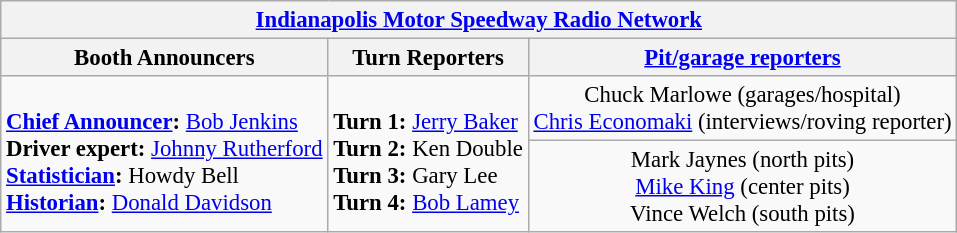<table class="wikitable" style="font-size: 95%;">
<tr>
<th colspan=3><a href='#'>Indianapolis Motor Speedway Radio Network</a></th>
</tr>
<tr>
<th>Booth Announcers</th>
<th>Turn Reporters</th>
<th><a href='#'>Pit/garage reporters</a></th>
</tr>
<tr>
<td valign="top" rowspan=2><br><strong><a href='#'>Chief Announcer</a>:</strong> <a href='#'>Bob Jenkins</a><br>
<strong>Driver expert:</strong> <a href='#'>Johnny Rutherford</a><br>
<strong><a href='#'>Statistician</a>:</strong> Howdy Bell<br>
<strong><a href='#'>Historian</a>:</strong> <a href='#'>Donald Davidson</a><br></td>
<td valign="top" rowspan=2><br><strong>Turn 1:</strong> <a href='#'>Jerry Baker</a><br>    
<strong>Turn 2:</strong> Ken Double<br>
<strong>Turn 3:</strong> Gary Lee<br>
<strong>Turn 4:</strong> <a href='#'>Bob Lamey</a><br></td>
<td align="center" valign="top">Chuck Marlowe (garages/hospital)<br><a href='#'>Chris Economaki</a> (interviews/roving reporter)<br></td>
</tr>
<tr>
<td align="center" valign="top">Mark Jaynes (north pits)<br><a href='#'>Mike King</a> (center pits)<br>Vince Welch (south pits)<br></td>
</tr>
</table>
